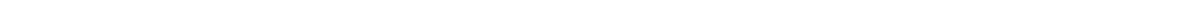<table style="width:1000px; text-align:center;">
<tr style="color:white;">
<td style="background:">5.2%</td>
<td style="background:"><strong>37.6%</strong></td>
<td style="background:"></td>
<td style="background:">31.9%</td>
<td style="background:">21.8%</td>
<td style="background:"></td>
</tr>
<tr>
<td></td>
<td></td>
<td></td>
<td></td>
<td></td>
<td></td>
</tr>
</table>
